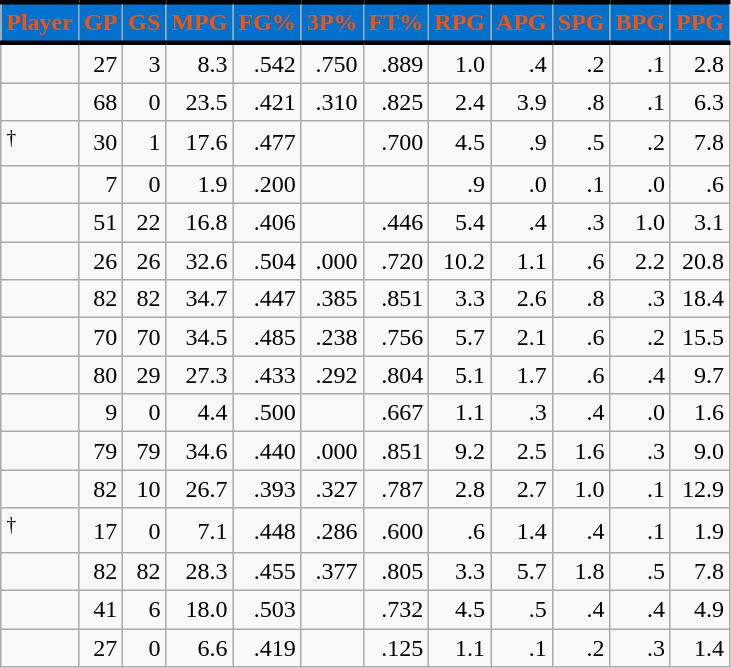<table class="wikitable sortable" style="text-align:right;">
<tr>
<th style="background:#0072CE; color:#FE5000; border-top:#010101 3px solid; border-bottom:#010101 3px solid;">Player</th>
<th style="background:#0072CE; color:#FE5000; border-top:#010101 3px solid; border-bottom:#010101 3px solid;">GP</th>
<th style="background:#0072CE; color:#FE5000; border-top:#010101 3px solid; border-bottom:#010101 3px solid;">GS</th>
<th style="background:#0072CE; color:#FE5000; border-top:#010101 3px solid; border-bottom:#010101 3px solid;">MPG</th>
<th style="background:#0072CE; color:#FE5000; border-top:#010101 3px solid; border-bottom:#010101 3px solid;">FG%</th>
<th style="background:#0072CE; color:#FE5000; border-top:#010101 3px solid; border-bottom:#010101 3px solid;">3P%</th>
<th style="background:#0072CE; color:#FE5000; border-top:#010101 3px solid; border-bottom:#010101 3px solid;">FT%</th>
<th style="background:#0072CE; color:#FE5000; border-top:#010101 3px solid; border-bottom:#010101 3px solid;">RPG</th>
<th style="background:#0072CE; color:#FE5000; border-top:#010101 3px solid; border-bottom:#010101 3px solid;">APG</th>
<th style="background:#0072CE; color:#FE5000; border-top:#010101 3px solid; border-bottom:#010101 3px solid;">SPG</th>
<th style="background:#0072CE; color:#FE5000; border-top:#010101 3px solid; border-bottom:#010101 3px solid;">BPG</th>
<th style="background:#0072CE; color:#FE5000; border-top:#010101 3px solid; border-bottom:#010101 3px solid;">PPG</th>
</tr>
<tr>
<td style="text-align:left;"></td>
<td>27</td>
<td>3</td>
<td>8.3</td>
<td>.542</td>
<td>.750</td>
<td>.889</td>
<td>1.0</td>
<td>.4</td>
<td>.2</td>
<td>.1</td>
<td>2.8</td>
</tr>
<tr>
<td style="text-align:left;"></td>
<td>68</td>
<td>0</td>
<td>23.5</td>
<td>.421</td>
<td>.310</td>
<td>.825</td>
<td>2.4</td>
<td>3.9</td>
<td>.8</td>
<td>.1</td>
<td>6.3</td>
</tr>
<tr>
<td style="text-align:left;"><sup>†</sup></td>
<td>30</td>
<td>1</td>
<td>17.6</td>
<td>.477</td>
<td></td>
<td>.700</td>
<td>4.5</td>
<td>.9</td>
<td>.5</td>
<td>.2</td>
<td>7.8</td>
</tr>
<tr>
<td style="text-align:left;"></td>
<td>7</td>
<td>0</td>
<td>1.9</td>
<td>.200</td>
<td></td>
<td></td>
<td>.9</td>
<td>.0</td>
<td>.1</td>
<td>.0</td>
<td>.6</td>
</tr>
<tr>
<td style="text-align:left;"></td>
<td>51</td>
<td>22</td>
<td>16.8</td>
<td>.406</td>
<td></td>
<td>.446</td>
<td>5.4</td>
<td>.4</td>
<td>.3</td>
<td>1.0</td>
<td>3.1</td>
</tr>
<tr>
<td style="text-align:left;"></td>
<td>26</td>
<td>26</td>
<td>32.6</td>
<td>.504</td>
<td>.000</td>
<td>.720</td>
<td>10.2</td>
<td>1.1</td>
<td>.6</td>
<td>2.2</td>
<td>20.8</td>
</tr>
<tr>
<td style="text-align:left;"></td>
<td>82</td>
<td>82</td>
<td>34.7</td>
<td>.447</td>
<td>.385</td>
<td>.851</td>
<td>3.3</td>
<td>2.6</td>
<td>.8</td>
<td>.3</td>
<td>18.4</td>
</tr>
<tr>
<td style="text-align:left;"></td>
<td>70</td>
<td>70</td>
<td>34.5</td>
<td>.485</td>
<td>.238</td>
<td>.756</td>
<td>5.7</td>
<td>2.1</td>
<td>.6</td>
<td>.2</td>
<td>15.5</td>
</tr>
<tr>
<td style="text-align:left;"></td>
<td>80</td>
<td>29</td>
<td>27.3</td>
<td>.433</td>
<td>.292</td>
<td>.804</td>
<td>5.1</td>
<td>1.7</td>
<td>.6</td>
<td>.4</td>
<td>9.7</td>
</tr>
<tr>
<td style="text-align:left;"></td>
<td>9</td>
<td>0</td>
<td>4.4</td>
<td>.500</td>
<td></td>
<td>.667</td>
<td>1.1</td>
<td>.3</td>
<td>.4</td>
<td>.0</td>
<td>1.6</td>
</tr>
<tr>
<td style="text-align:left;"></td>
<td>79</td>
<td>79</td>
<td>34.6</td>
<td>.440</td>
<td>.000</td>
<td>.851</td>
<td>9.2</td>
<td>2.5</td>
<td>1.6</td>
<td>.3</td>
<td>9.0</td>
</tr>
<tr>
<td style="text-align:left;"></td>
<td>82</td>
<td>10</td>
<td>26.7</td>
<td>.393</td>
<td>.327</td>
<td>.787</td>
<td>2.8</td>
<td>2.7</td>
<td>1.0</td>
<td>.1</td>
<td>12.9</td>
</tr>
<tr>
<td style="text-align:left;"><sup>†</sup></td>
<td>17</td>
<td>0</td>
<td>7.1</td>
<td>.448</td>
<td>.286</td>
<td>.600</td>
<td>.6</td>
<td>1.4</td>
<td>.4</td>
<td>.1</td>
<td>1.9</td>
</tr>
<tr>
<td style="text-align:left;"></td>
<td>82</td>
<td>82</td>
<td>28.3</td>
<td>.455</td>
<td>.377</td>
<td>.805</td>
<td>3.3</td>
<td>5.7</td>
<td>1.8</td>
<td>.5</td>
<td>7.8</td>
</tr>
<tr>
<td style="text-align:left;"></td>
<td>41</td>
<td>6</td>
<td>18.0</td>
<td>.503</td>
<td></td>
<td>.732</td>
<td>4.5</td>
<td>.5</td>
<td>.4</td>
<td>.4</td>
<td>4.9</td>
</tr>
<tr>
<td style="text-align:left;"></td>
<td>27</td>
<td>0</td>
<td>6.6</td>
<td>.419</td>
<td></td>
<td>.125</td>
<td>1.1</td>
<td>.1</td>
<td>.2</td>
<td>.3</td>
<td>1.4</td>
</tr>
</table>
